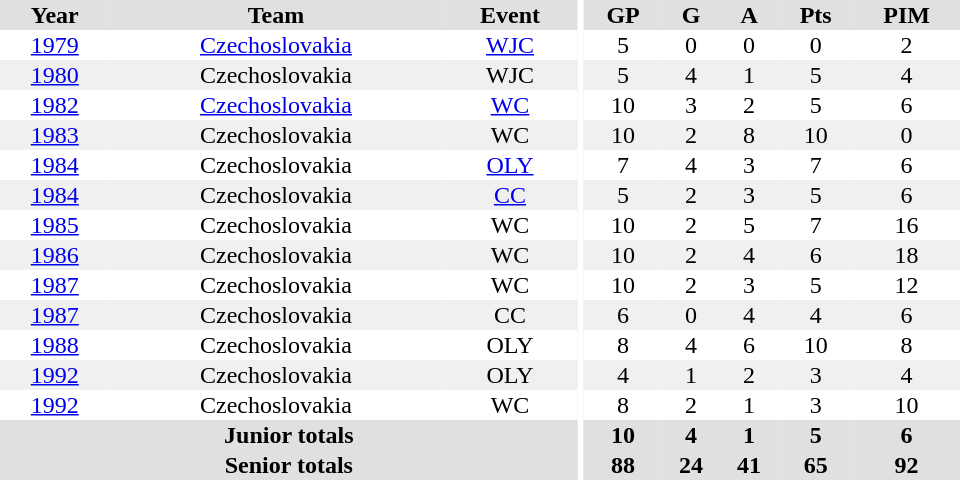<table border="0" cellpadding="1" cellspacing="0" ID="Table3" style="text-align:center; width:40em">
<tr bgcolor="#e0e0e0">
<th>Year</th>
<th>Team</th>
<th>Event</th>
<th rowspan="102" bgcolor="#ffffff"></th>
<th>GP</th>
<th>G</th>
<th>A</th>
<th>Pts</th>
<th>PIM</th>
</tr>
<tr>
<td><a href='#'>1979</a></td>
<td><a href='#'>Czechoslovakia</a></td>
<td><a href='#'>WJC</a></td>
<td>5</td>
<td>0</td>
<td>0</td>
<td>0</td>
<td>2</td>
</tr>
<tr bgcolor="#f0f0f0">
<td><a href='#'>1980</a></td>
<td>Czechoslovakia</td>
<td>WJC</td>
<td>5</td>
<td>4</td>
<td>1</td>
<td>5</td>
<td>4</td>
</tr>
<tr>
<td><a href='#'>1982</a></td>
<td><a href='#'>Czechoslovakia</a></td>
<td><a href='#'>WC</a></td>
<td>10</td>
<td>3</td>
<td>2</td>
<td>5</td>
<td>6</td>
</tr>
<tr bgcolor="#f0f0f0">
<td><a href='#'>1983</a></td>
<td>Czechoslovakia</td>
<td>WC</td>
<td>10</td>
<td>2</td>
<td>8</td>
<td>10</td>
<td>0</td>
</tr>
<tr>
<td><a href='#'>1984</a></td>
<td>Czechoslovakia</td>
<td><a href='#'>OLY</a></td>
<td>7</td>
<td>4</td>
<td>3</td>
<td>7</td>
<td>6</td>
</tr>
<tr bgcolor="#f0f0f0">
<td><a href='#'>1984</a></td>
<td>Czechoslovakia</td>
<td><a href='#'>CC</a></td>
<td>5</td>
<td>2</td>
<td>3</td>
<td>5</td>
<td>6</td>
</tr>
<tr>
<td><a href='#'>1985</a></td>
<td>Czechoslovakia</td>
<td>WC</td>
<td>10</td>
<td>2</td>
<td>5</td>
<td>7</td>
<td>16</td>
</tr>
<tr bgcolor="#f0f0f0">
<td><a href='#'>1986</a></td>
<td>Czechoslovakia</td>
<td>WC</td>
<td>10</td>
<td>2</td>
<td>4</td>
<td>6</td>
<td>18</td>
</tr>
<tr>
<td><a href='#'>1987</a></td>
<td>Czechoslovakia</td>
<td>WC</td>
<td>10</td>
<td>2</td>
<td>3</td>
<td>5</td>
<td>12</td>
</tr>
<tr bgcolor="#f0f0f0">
<td><a href='#'>1987</a></td>
<td>Czechoslovakia</td>
<td>CC</td>
<td>6</td>
<td>0</td>
<td>4</td>
<td>4</td>
<td>6</td>
</tr>
<tr>
<td><a href='#'>1988</a></td>
<td>Czechoslovakia</td>
<td>OLY</td>
<td>8</td>
<td>4</td>
<td>6</td>
<td>10</td>
<td>8</td>
</tr>
<tr bgcolor="#f0f0f0">
<td><a href='#'>1992</a></td>
<td>Czechoslovakia</td>
<td>OLY</td>
<td>4</td>
<td>1</td>
<td>2</td>
<td>3</td>
<td>4</td>
</tr>
<tr>
<td><a href='#'>1992</a></td>
<td>Czechoslovakia</td>
<td>WC</td>
<td>8</td>
<td>2</td>
<td>1</td>
<td>3</td>
<td>10</td>
</tr>
<tr bgcolor="#e0e0e0">
<th colspan=3>Junior totals</th>
<th>10</th>
<th>4</th>
<th>1</th>
<th>5</th>
<th>6</th>
</tr>
<tr bgcolor="#e0e0e0">
<th colspan=3>Senior totals</th>
<th>88</th>
<th>24</th>
<th>41</th>
<th>65</th>
<th>92</th>
</tr>
</table>
